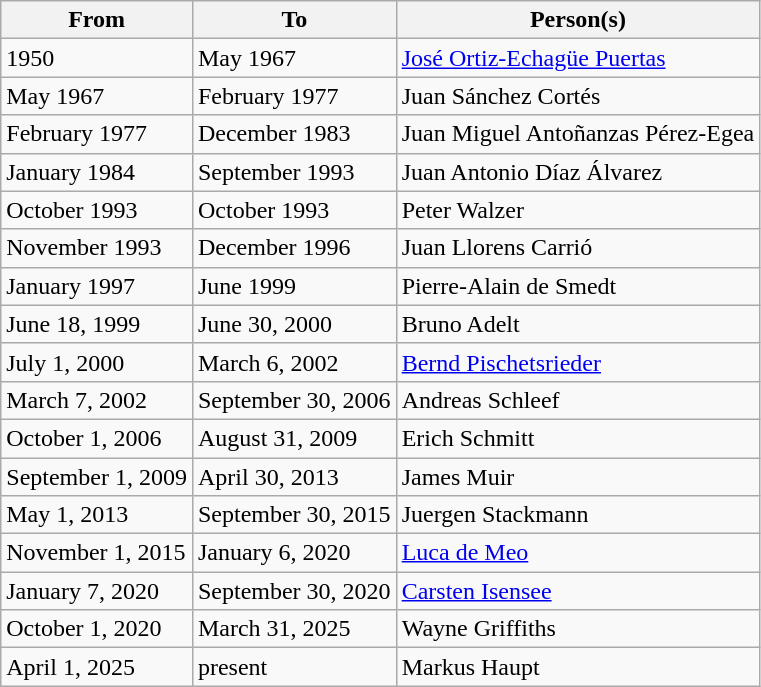<table class="wikitable">
<tr>
<th>From</th>
<th>To</th>
<th>Person(s)</th>
</tr>
<tr>
<td>1950</td>
<td>May 1967</td>
<td><a href='#'>José Ortiz-Echagüe Puertas</a></td>
</tr>
<tr>
<td>May 1967</td>
<td>February 1977</td>
<td>Juan Sánchez Cortés</td>
</tr>
<tr>
<td>February 1977</td>
<td>December 1983</td>
<td>Juan Miguel Antoñanzas Pérez-Egea</td>
</tr>
<tr>
<td>January 1984</td>
<td>September 1993</td>
<td>Juan Antonio Díaz Álvarez</td>
</tr>
<tr>
<td>October 1993</td>
<td>October 1993</td>
<td>Peter Walzer</td>
</tr>
<tr>
<td>November 1993</td>
<td>December 1996</td>
<td>Juan Llorens Carrió</td>
</tr>
<tr>
<td>January 1997</td>
<td>June 1999</td>
<td>Pierre-Alain de Smedt</td>
</tr>
<tr>
<td>June 18, 1999</td>
<td>June 30, 2000</td>
<td>Bruno Adelt</td>
</tr>
<tr>
<td>July 1, 2000</td>
<td>March 6, 2002</td>
<td><a href='#'>Bernd Pischetsrieder</a></td>
</tr>
<tr>
<td>March 7, 2002</td>
<td>September 30, 2006</td>
<td>Andreas Schleef</td>
</tr>
<tr>
<td>October 1, 2006</td>
<td>August 31, 2009</td>
<td>Erich Schmitt</td>
</tr>
<tr>
<td>September 1, 2009</td>
<td>April 30, 2013</td>
<td>James Muir</td>
</tr>
<tr>
<td>May 1, 2013</td>
<td>September 30, 2015</td>
<td>Juergen Stackmann</td>
</tr>
<tr>
<td>November 1, 2015</td>
<td>January 6, 2020</td>
<td><a href='#'>Luca de Meo</a></td>
</tr>
<tr>
<td>January 7, 2020</td>
<td>September 30, 2020</td>
<td><a href='#'>Carsten Isensee</a></td>
</tr>
<tr>
<td>October 1, 2020</td>
<td>March 31, 2025</td>
<td>Wayne Griffiths</td>
</tr>
<tr>
<td>April 1, 2025</td>
<td>present</td>
<td>Markus Haupt</td>
</tr>
</table>
